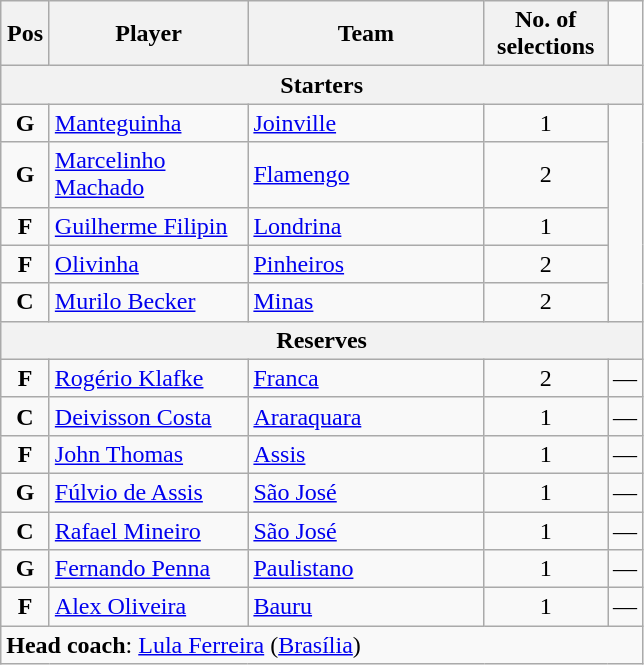<table class="wikitable" style="text-align:center">
<tr>
<th scope="col" width="25px">Pos</th>
<th scope="col" width="125px">Player</th>
<th scope="col" width="150px">Team</th>
<th scope="col" width="75px">No. of selections</th>
</tr>
<tr>
<th scope="col" colspan="5">Starters</th>
</tr>
<tr>
<td><strong>G</strong></td>
<td style="text-align:left"><a href='#'>Manteguinha</a></td>
<td style="text-align:left"><a href='#'>Joinville</a></td>
<td>1</td>
</tr>
<tr>
<td><strong>G</strong></td>
<td style="text-align:left"><a href='#'>Marcelinho Machado</a></td>
<td style="text-align:left"><a href='#'>Flamengo</a></td>
<td>2</td>
</tr>
<tr>
<td><strong>F</strong></td>
<td style="text-align:left"><a href='#'>Guilherme Filipin</a></td>
<td style="text-align:left"><a href='#'>Londrina</a></td>
<td>1</td>
</tr>
<tr>
<td><strong>F</strong></td>
<td style="text-align:left"><a href='#'>Olivinha</a></td>
<td style="text-align:left"><a href='#'>Pinheiros</a></td>
<td>2</td>
</tr>
<tr>
<td><strong>C</strong></td>
<td style="text-align:left"><a href='#'>Murilo Becker</a></td>
<td style="text-align:left"><a href='#'>Minas</a></td>
<td>2</td>
</tr>
<tr>
<th scope="col" colspan="5">Reserves</th>
</tr>
<tr>
<td><strong>F</strong></td>
<td style="text-align:left"><a href='#'>Rogério Klafke</a></td>
<td style="text-align:left"><a href='#'>Franca</a></td>
<td>2</td>
<td>—</td>
</tr>
<tr>
<td><strong>C</strong></td>
<td style="text-align:left"><a href='#'>Deivisson Costa</a></td>
<td style="text-align:left"><a href='#'>Araraquara</a></td>
<td>1</td>
<td>—</td>
</tr>
<tr>
<td><strong>F</strong></td>
<td style="text-align:left"><a href='#'>John Thomas</a></td>
<td style="text-align:left"><a href='#'>Assis</a></td>
<td>1</td>
<td>—</td>
</tr>
<tr>
<td><strong>G</strong></td>
<td style="text-align:left"><a href='#'>Fúlvio de Assis</a></td>
<td style="text-align:left"><a href='#'>São José</a></td>
<td>1</td>
<td>—</td>
</tr>
<tr>
<td><strong>C</strong></td>
<td style="text-align:left"><a href='#'>Rafael Mineiro</a></td>
<td style="text-align:left"><a href='#'>São José</a></td>
<td>1</td>
<td>—</td>
</tr>
<tr>
<td><strong>G</strong></td>
<td style="text-align:left"><a href='#'>Fernando Penna</a></td>
<td style="text-align:left"><a href='#'>Paulistano</a></td>
<td>1</td>
<td>—</td>
</tr>
<tr>
<td><strong>F</strong></td>
<td style="text-align:left"><a href='#'>Alex Oliveira</a></td>
<td style="text-align:left"><a href='#'>Bauru</a></td>
<td>1</td>
<td>—</td>
</tr>
<tr>
<td style="text-align:left" colspan="5"><strong>Head coach</strong>: <a href='#'>Lula Ferreira</a> (<a href='#'>Brasília</a>)</td>
</tr>
</table>
